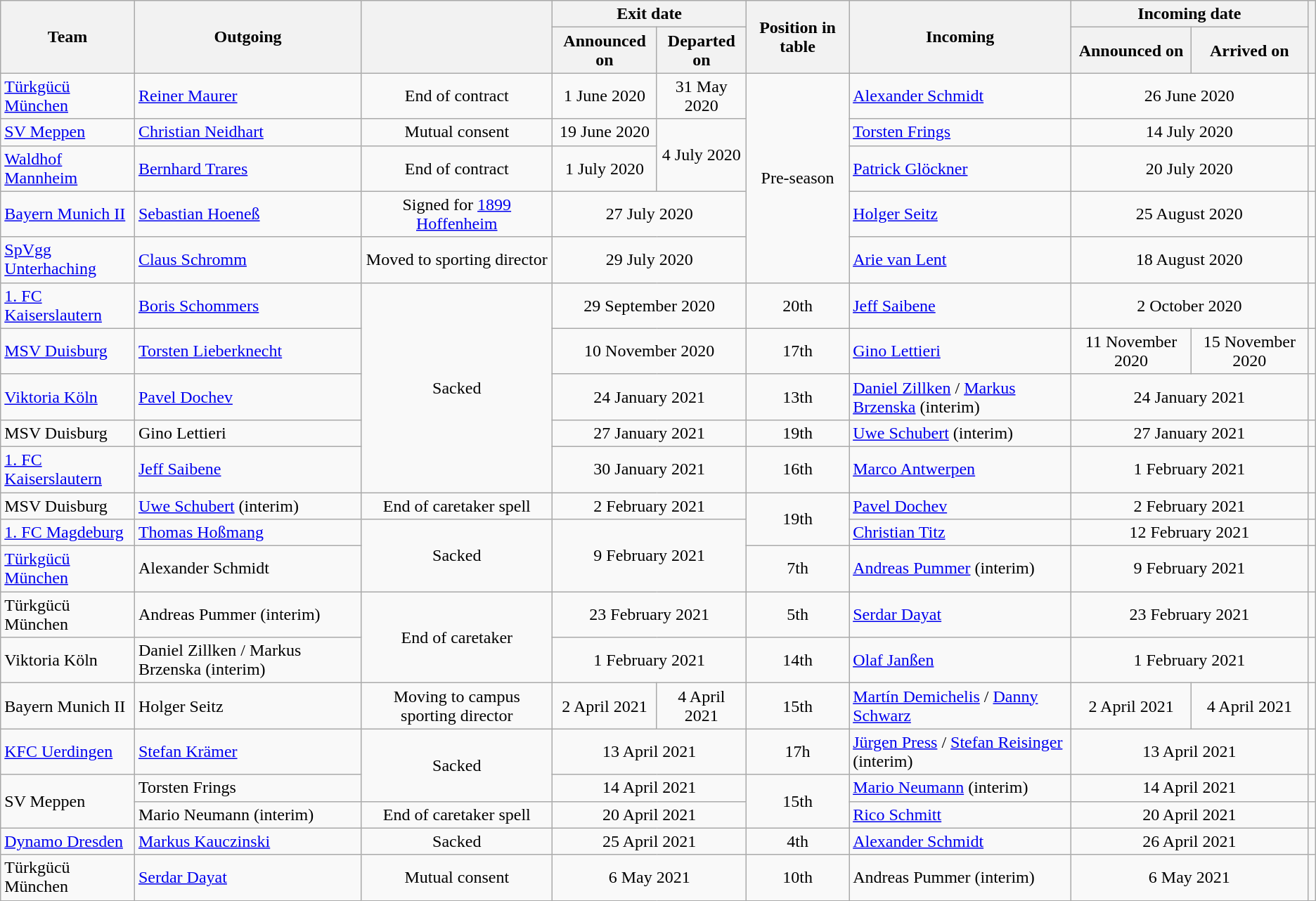<table class="wikitable" style="text-align:center">
<tr>
<th rowspan="2">Team</th>
<th rowspan="2">Outgoing</th>
<th rowspan="2"></th>
<th colspan="2">Exit date</th>
<th rowspan="2">Position in table</th>
<th rowspan="2">Incoming</th>
<th colspan="2">Incoming date</th>
<th rowspan="2"></th>
</tr>
<tr>
<th>Announced on</th>
<th>Departed on</th>
<th>Announced on</th>
<th>Arrived on</th>
</tr>
<tr>
<td align="left"><a href='#'>Türkgücü München</a></td>
<td align="left"> <a href='#'>Reiner Maurer</a></td>
<td>End of contract</td>
<td>1 June 2020</td>
<td>31 May 2020</td>
<td rowspan="5">Pre-season</td>
<td align="left"> <a href='#'>Alexander Schmidt</a></td>
<td colspan="2">26 June 2020</td>
<td></td>
</tr>
<tr>
<td align="left"><a href='#'>SV Meppen</a></td>
<td align="left"> <a href='#'>Christian Neidhart</a></td>
<td>Mutual consent</td>
<td>19 June 2020</td>
<td rowspan="2">4 July 2020</td>
<td align="left"> <a href='#'>Torsten Frings</a></td>
<td colspan="2">14 July 2020</td>
<td></td>
</tr>
<tr>
<td align="left"><a href='#'>Waldhof Mannheim</a></td>
<td align="left"> <a href='#'>Bernhard Trares</a></td>
<td>End of contract</td>
<td>1 July 2020</td>
<td align="left"> <a href='#'>Patrick Glöckner</a></td>
<td colspan=2>20 July 2020</td>
<td></td>
</tr>
<tr>
<td align="left"><a href='#'>Bayern Munich II</a></td>
<td align="left"> <a href='#'>Sebastian Hoeneß</a></td>
<td>Signed for <a href='#'>1899 Hoffenheim</a></td>
<td colspan=2>27 July 2020</td>
<td align="left"> <a href='#'>Holger Seitz</a></td>
<td colspan=2>25 August 2020</td>
<td></td>
</tr>
<tr>
<td align="left"><a href='#'>SpVgg Unterhaching</a></td>
<td align="left"> <a href='#'>Claus Schromm</a></td>
<td>Moved to sporting director</td>
<td colspan=2>29 July 2020</td>
<td align="left"> <a href='#'>Arie van Lent</a></td>
<td colspan=2>18 August 2020</td>
<td></td>
</tr>
<tr>
<td align="left"><a href='#'>1. FC Kaiserslautern</a></td>
<td align="left"> <a href='#'>Boris Schommers</a></td>
<td rowspan=5>Sacked</td>
<td colspan=2>29 September 2020</td>
<td>20th</td>
<td align="left"> <a href='#'>Jeff Saibene</a></td>
<td colspan=2>2 October 2020</td>
<td></td>
</tr>
<tr>
<td align="left"><a href='#'>MSV Duisburg</a></td>
<td align="left"> <a href='#'>Torsten Lieberknecht</a></td>
<td colspan=2>10 November 2020</td>
<td>17th</td>
<td align="left"> <a href='#'>Gino Lettieri</a></td>
<td>11 November 2020</td>
<td>15 November 2020</td>
<td></td>
</tr>
<tr>
<td align="left"><a href='#'>Viktoria Köln</a></td>
<td align="left"> <a href='#'>Pavel Dochev</a></td>
<td colspan=2>24 January 2021</td>
<td>13th</td>
<td align="left"> <a href='#'>Daniel Zillken</a> /  <a href='#'>Markus Brzenska</a> (interim)</td>
<td colspan=2>24 January 2021</td>
<td></td>
</tr>
<tr>
<td align="left">MSV Duisburg</td>
<td align="left"> Gino Lettieri</td>
<td colspan=2>27 January 2021</td>
<td>19th</td>
<td align="left"> <a href='#'>Uwe Schubert</a> (interim)</td>
<td colspan=2>27 January 2021</td>
<td></td>
</tr>
<tr>
<td align="left"><a href='#'>1. FC Kaiserslautern</a></td>
<td align="left"> <a href='#'>Jeff Saibene</a></td>
<td colspan=2>30 January 2021</td>
<td>16th</td>
<td align="left"> <a href='#'>Marco Antwerpen</a></td>
<td colspan=2>1 February 2021</td>
<td></td>
</tr>
<tr>
<td align="left">MSV Duisburg</td>
<td align="left"> <a href='#'>Uwe Schubert</a> (interim)</td>
<td>End of caretaker spell</td>
<td colspan=2>2 February 2021</td>
<td rowspan=2>19th</td>
<td align="left"> <a href='#'>Pavel Dochev</a></td>
<td colspan=2>2 February 2021</td>
<td></td>
</tr>
<tr>
<td align="left"><a href='#'>1. FC Magdeburg</a></td>
<td align="left"> <a href='#'>Thomas Hoßmang</a></td>
<td rowspan=2>Sacked</td>
<td colspan=2 rowspan=2>9 February 2021</td>
<td align="left"> <a href='#'>Christian Titz</a></td>
<td colspan=2>12 February 2021</td>
<td></td>
</tr>
<tr>
<td align="left"><a href='#'>Türkgücü München</a></td>
<td align="left"> Alexander Schmidt</td>
<td>7th</td>
<td align="left"> <a href='#'>Andreas Pummer</a> (interim)</td>
<td colspan=2>9 February 2021</td>
<td></td>
</tr>
<tr>
<td align="left">Türkgücü München</td>
<td align="left"> Andreas Pummer (interim)</td>
<td rowspan=2>End of caretaker</td>
<td colspan=2>23 February 2021</td>
<td>5th</td>
<td align="left"> <a href='#'>Serdar Dayat</a></td>
<td colspan=2>23 February 2021</td>
<td></td>
</tr>
<tr>
<td align="left">Viktoria Köln</td>
<td align="left"> Daniel Zillken /  Markus Brzenska (interim)</td>
<td colspan=2>1 February 2021</td>
<td>14th</td>
<td align="left"> <a href='#'>Olaf Janßen</a></td>
<td colspan=2>1 February 2021</td>
<td></td>
</tr>
<tr>
<td align="left">Bayern Munich II</td>
<td align="left"> Holger Seitz</td>
<td>Moving to campus sporting director</td>
<td>2 April 2021</td>
<td>4 April 2021</td>
<td>15th</td>
<td align="left"> <a href='#'>Martín Demichelis</a> /  <a href='#'>Danny Schwarz</a></td>
<td>2 April 2021</td>
<td>4 April 2021</td>
<td></td>
</tr>
<tr>
<td align="left"><a href='#'>KFC Uerdingen</a></td>
<td align="left"> <a href='#'>Stefan Krämer</a></td>
<td rowspan=2>Sacked</td>
<td colspan=2>13 April 2021</td>
<td>17h</td>
<td align="left"> <a href='#'>Jürgen Press</a> /  <a href='#'>Stefan Reisinger</a> (interim)</td>
<td colspan=2>13 April 2021</td>
<td></td>
</tr>
<tr>
<td align="left" rowspan=2>SV Meppen</td>
<td align="left"> Torsten Frings</td>
<td colspan=2>14 April 2021</td>
<td rowspan=2>15th</td>
<td align="left"> <a href='#'>Mario Neumann</a> (interim)</td>
<td colspan=2>14 April 2021</td>
<td></td>
</tr>
<tr>
<td align="left"> Mario Neumann (interim)</td>
<td>End of caretaker spell</td>
<td colspan=2>20 April 2021</td>
<td align="left"> <a href='#'>Rico Schmitt</a></td>
<td colspan=2>20 April 2021</td>
<td></td>
</tr>
<tr>
<td align="left"><a href='#'>Dynamo Dresden</a></td>
<td align="left"> <a href='#'>Markus Kauczinski</a></td>
<td>Sacked</td>
<td colspan=2>25 April 2021</td>
<td>4th</td>
<td align="left"> <a href='#'>Alexander Schmidt</a></td>
<td colspan=2>26 April 2021</td>
<td></td>
</tr>
<tr>
<td align="left">Türkgücü München</td>
<td align="left"> <a href='#'>Serdar Dayat</a></td>
<td>Mutual consent</td>
<td colspan=2>6 May 2021</td>
<td>10th</td>
<td align="left"> Andreas Pummer (interim)</td>
<td colspan=2>6 May 2021</td>
<td></td>
</tr>
</table>
